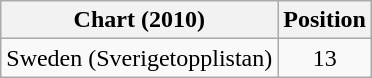<table class="wikitable">
<tr>
<th>Chart (2010)</th>
<th>Position</th>
</tr>
<tr>
<td>Sweden (Sverigetopplistan)</td>
<td style="text-align:center">13</td>
</tr>
</table>
